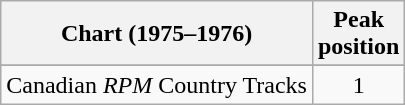<table class="wikitable sortable">
<tr>
<th align="left">Chart (1975–1976)</th>
<th align="center">Peak<br>position</th>
</tr>
<tr>
</tr>
<tr>
<td align="left">Canadian <em>RPM</em> Country Tracks</td>
<td align="center">1</td>
</tr>
</table>
